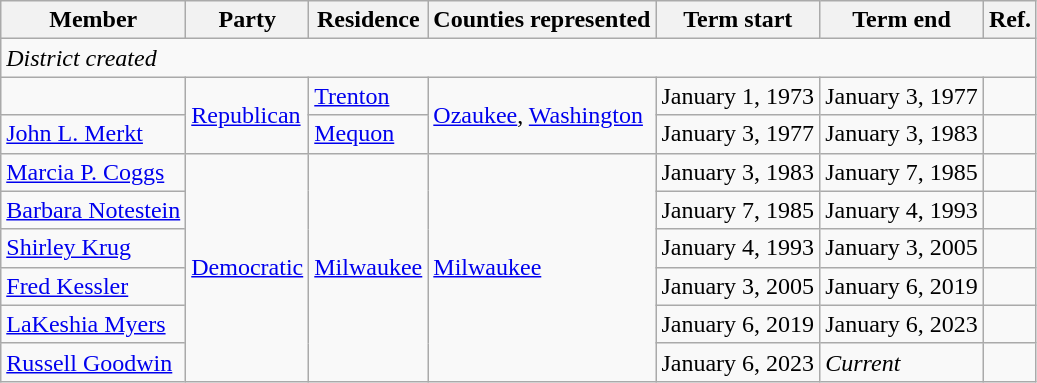<table class="wikitable">
<tr>
<th>Member</th>
<th>Party</th>
<th>Residence</th>
<th>Counties represented</th>
<th>Term start</th>
<th>Term end</th>
<th>Ref.</th>
</tr>
<tr>
<td colspan="7"><em>District created</em></td>
</tr>
<tr>
<td></td>
<td rowspan="2" ><a href='#'>Republican</a></td>
<td><a href='#'>Trenton</a></td>
<td rowspan="2"><a href='#'>Ozaukee</a>, <a href='#'>Washington</a></td>
<td>January 1, 1973</td>
<td>January 3, 1977</td>
<td></td>
</tr>
<tr>
<td><a href='#'>John L. Merkt</a></td>
<td><a href='#'>Mequon</a></td>
<td>January 3, 1977</td>
<td>January 3, 1983</td>
<td></td>
</tr>
<tr>
<td><a href='#'>Marcia P. Coggs</a></td>
<td rowspan="6" ><a href='#'>Democratic</a></td>
<td rowspan="6"><a href='#'>Milwaukee</a></td>
<td rowspan="6"><a href='#'>Milwaukee</a></td>
<td>January 3, 1983</td>
<td>January 7, 1985</td>
<td></td>
</tr>
<tr>
<td><a href='#'>Barbara Notestein</a></td>
<td>January 7, 1985</td>
<td>January 4, 1993</td>
<td></td>
</tr>
<tr>
<td><a href='#'>Shirley Krug</a></td>
<td>January 4, 1993</td>
<td>January 3, 2005</td>
<td></td>
</tr>
<tr>
<td><a href='#'>Fred Kessler</a></td>
<td>January 3, 2005</td>
<td>January 6, 2019</td>
<td></td>
</tr>
<tr>
<td><a href='#'>LaKeshia Myers</a></td>
<td>January 6, 2019</td>
<td>January 6, 2023</td>
<td></td>
</tr>
<tr>
<td><a href='#'>Russell Goodwin</a></td>
<td>January 6, 2023</td>
<td><em>Current</em></td>
<td></td>
</tr>
</table>
